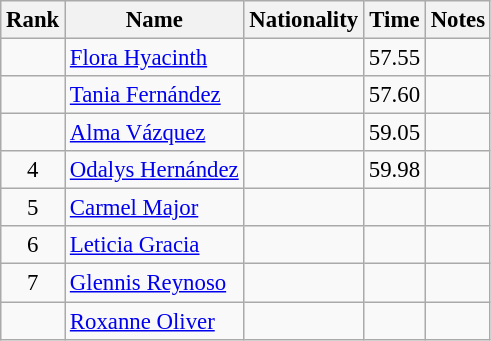<table class="wikitable sortable" style="text-align:center;font-size:95%">
<tr>
<th>Rank</th>
<th>Name</th>
<th>Nationality</th>
<th>Time</th>
<th>Notes</th>
</tr>
<tr>
<td></td>
<td align=left><a href='#'>Flora Hyacinth</a></td>
<td align=left></td>
<td>57.55</td>
<td></td>
</tr>
<tr>
<td></td>
<td align=left><a href='#'>Tania Fernández</a></td>
<td align=left></td>
<td>57.60</td>
<td></td>
</tr>
<tr>
<td></td>
<td align=left><a href='#'>Alma Vázquez</a></td>
<td align=left></td>
<td>59.05</td>
<td></td>
</tr>
<tr>
<td>4</td>
<td align=left><a href='#'>Odalys Hernández</a></td>
<td align=left></td>
<td>59.98</td>
<td></td>
</tr>
<tr>
<td>5</td>
<td align=left><a href='#'>Carmel Major</a></td>
<td align=left></td>
<td></td>
<td></td>
</tr>
<tr>
<td>6</td>
<td align=left><a href='#'>Leticia Gracia</a></td>
<td align=left></td>
<td></td>
<td></td>
</tr>
<tr>
<td>7</td>
<td align=left><a href='#'>Glennis Reynoso</a></td>
<td align=left></td>
<td></td>
<td></td>
</tr>
<tr>
<td></td>
<td align=left><a href='#'>Roxanne Oliver</a></td>
<td align=left></td>
<td></td>
<td></td>
</tr>
</table>
